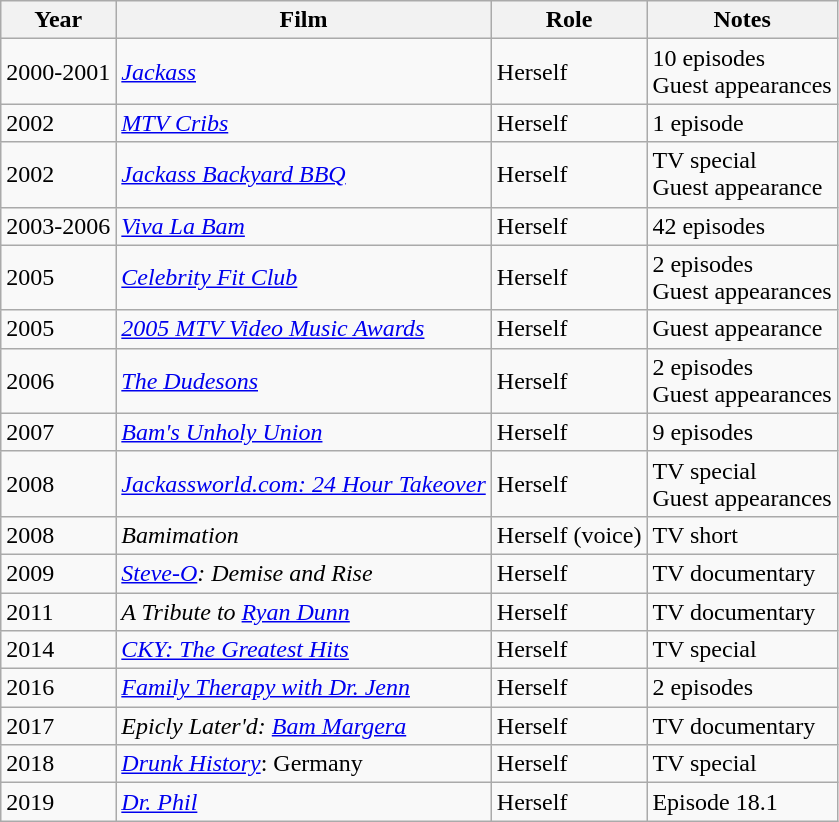<table class="wikitable">
<tr>
<th>Year</th>
<th>Film</th>
<th>Role</th>
<th>Notes</th>
</tr>
<tr>
<td>2000-2001</td>
<td><em><a href='#'>Jackass</a></em></td>
<td>Herself</td>
<td>10 episodes<br>Guest appearances</td>
</tr>
<tr>
<td>2002</td>
<td><em><a href='#'>MTV Cribs</a></em></td>
<td>Herself</td>
<td>1 episode</td>
</tr>
<tr>
<td>2002</td>
<td><em><a href='#'>Jackass Backyard BBQ</a></em></td>
<td>Herself</td>
<td>TV special<br>Guest appearance</td>
</tr>
<tr>
<td>2003-2006</td>
<td><em><a href='#'>Viva La Bam</a></em></td>
<td>Herself</td>
<td>42 episodes</td>
</tr>
<tr>
<td>2005</td>
<td><em><a href='#'>Celebrity Fit Club</a></em></td>
<td>Herself</td>
<td>2 episodes<br>Guest appearances</td>
</tr>
<tr>
<td>2005</td>
<td><em><a href='#'>2005 MTV Video Music Awards</a></em></td>
<td>Herself</td>
<td>Guest appearance</td>
</tr>
<tr>
<td>2006</td>
<td><em><a href='#'>The Dudesons</a></em></td>
<td>Herself</td>
<td>2 episodes<br>Guest appearances</td>
</tr>
<tr>
<td>2007</td>
<td><em><a href='#'>Bam's Unholy Union</a></em></td>
<td>Herself</td>
<td>9 episodes</td>
</tr>
<tr>
<td>2008</td>
<td><em><a href='#'>Jackassworld.com: 24 Hour Takeover</a></em></td>
<td>Herself</td>
<td>TV special<br>Guest appearances</td>
</tr>
<tr>
<td>2008</td>
<td><em>Bamimation</em></td>
<td>Herself (voice)</td>
<td>TV short</td>
</tr>
<tr>
<td>2009</td>
<td><em><a href='#'>Steve-O</a>: Demise and Rise</em></td>
<td>Herself</td>
<td>TV documentary</td>
</tr>
<tr>
<td>2011</td>
<td><em>A Tribute to <a href='#'>Ryan Dunn</a></em></td>
<td>Herself</td>
<td>TV documentary</td>
</tr>
<tr>
<td>2014</td>
<td><em><a href='#'>CKY: The Greatest Hits</a></em></td>
<td>Herself</td>
<td>TV special</td>
</tr>
<tr>
<td>2016</td>
<td><em><a href='#'>Family Therapy with Dr. Jenn</a></em></td>
<td>Herself</td>
<td>2 episodes</td>
</tr>
<tr>
<td>2017</td>
<td><em>Epicly Later'd: <a href='#'>Bam Margera</a></em></td>
<td>Herself</td>
<td>TV documentary</td>
</tr>
<tr>
<td>2018</td>
<td><em><a href='#'>Drunk History</a></em>: Germany</td>
<td>Herself</td>
<td>TV special</td>
</tr>
<tr>
<td>2019</td>
<td><em><a href='#'>Dr. Phil</a></em></td>
<td>Herself</td>
<td>Episode 18.1</td>
</tr>
</table>
